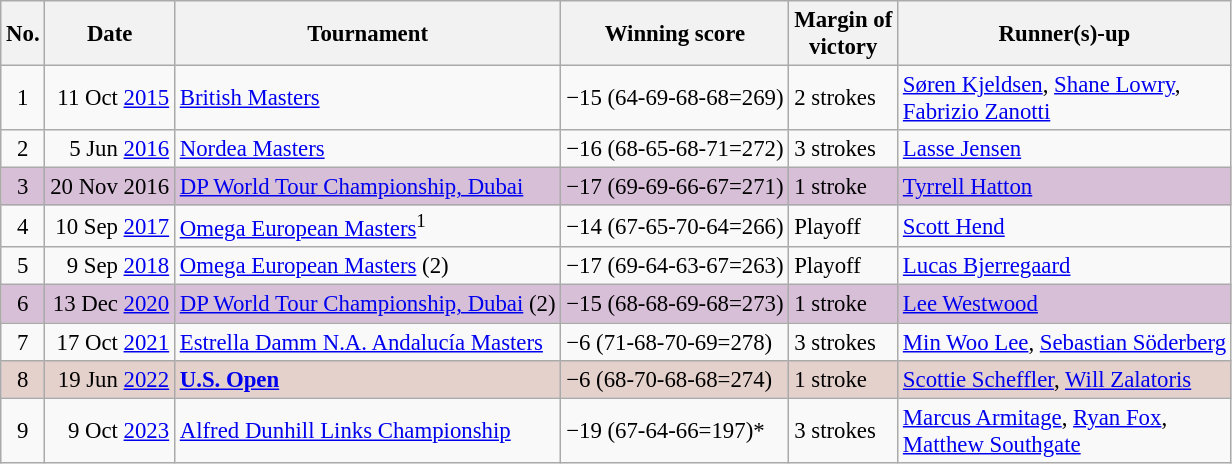<table class="wikitable" style="font-size:95%;">
<tr>
<th>No.</th>
<th>Date</th>
<th>Tournament</th>
<th>Winning score</th>
<th>Margin of<br>victory</th>
<th>Runner(s)-up</th>
</tr>
<tr>
<td align=center>1</td>
<td align=right>11 Oct <a href='#'>2015</a></td>
<td><a href='#'>British Masters</a></td>
<td>−15 (64-69-68-68=269)</td>
<td>2 strokes</td>
<td> <a href='#'>Søren Kjeldsen</a>,  <a href='#'>Shane Lowry</a>,<br> <a href='#'>Fabrizio Zanotti</a></td>
</tr>
<tr>
<td align=center>2</td>
<td align=right>5 Jun <a href='#'>2016</a></td>
<td><a href='#'>Nordea Masters</a></td>
<td>−16 (68-65-68-71=272)</td>
<td>3 strokes</td>
<td> <a href='#'>Lasse Jensen</a></td>
</tr>
<tr style="background:thistle;">
<td align=center>3</td>
<td align=right>20 Nov 2016</td>
<td><a href='#'>DP World Tour Championship, Dubai</a></td>
<td>−17 (69-69-66-67=271)</td>
<td>1 stroke</td>
<td> <a href='#'>Tyrrell Hatton</a></td>
</tr>
<tr>
<td align=center>4</td>
<td align=right>10 Sep <a href='#'>2017</a></td>
<td><a href='#'>Omega European Masters</a><sup>1</sup></td>
<td>−14 (67-65-70-64=266)</td>
<td>Playoff</td>
<td> <a href='#'>Scott Hend</a></td>
</tr>
<tr>
<td align=center>5</td>
<td align=right>9 Sep <a href='#'>2018</a></td>
<td><a href='#'>Omega European Masters</a> (2)</td>
<td>−17 (69-64-63-67=263)</td>
<td>Playoff</td>
<td> <a href='#'>Lucas Bjerregaard</a></td>
</tr>
<tr style="background:thistle;">
<td align=center>6</td>
<td align=right>13 Dec <a href='#'>2020</a></td>
<td><a href='#'>DP World Tour Championship, Dubai</a> (2)</td>
<td>−15 (68-68-69-68=273)</td>
<td>1 stroke</td>
<td> <a href='#'>Lee Westwood</a></td>
</tr>
<tr>
<td align=center>7</td>
<td align=right>17 Oct <a href='#'>2021</a></td>
<td><a href='#'>Estrella Damm N.A. Andalucía Masters</a></td>
<td>−6 (71-68-70-69=278)</td>
<td>3 strokes</td>
<td> <a href='#'>Min Woo Lee</a>,  <a href='#'>Sebastian Söderberg</a></td>
</tr>
<tr style="background:#e5d1cb;">
<td align=center>8</td>
<td align=right>19 Jun <a href='#'>2022</a></td>
<td><strong><a href='#'>U.S. Open</a></strong></td>
<td>−6 (68-70-68-68=274)</td>
<td>1 stroke</td>
<td> <a href='#'>Scottie Scheffler</a>,  <a href='#'>Will Zalatoris</a></td>
</tr>
<tr>
<td align=center>9</td>
<td align=right>9 Oct <a href='#'>2023</a></td>
<td><a href='#'>Alfred Dunhill Links Championship</a></td>
<td>−19 (67-64-66=197)*</td>
<td>3 strokes</td>
<td> <a href='#'>Marcus Armitage</a>,  <a href='#'>Ryan Fox</a>,<br> <a href='#'>Matthew Southgate</a></td>
</tr>
</table>
